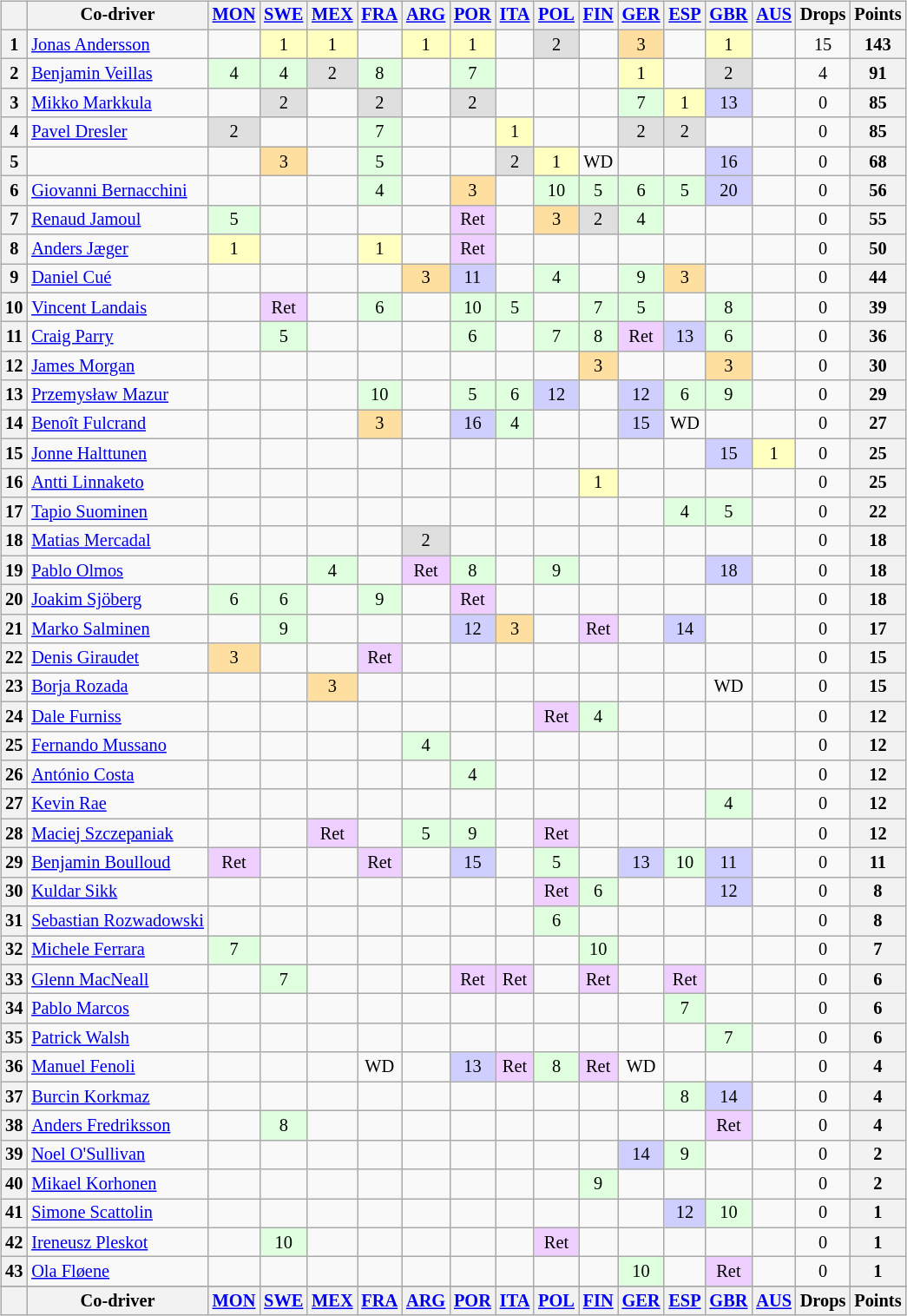<table>
<tr>
<td><br><table class="wikitable" style="font-size: 85%; text-align: center;">
<tr valign="top">
<th valign="middle"></th>
<th valign="middle">Co-driver</th>
<th><a href='#'>MON</a><br></th>
<th><a href='#'>SWE</a><br></th>
<th><a href='#'>MEX</a><br></th>
<th><a href='#'>FRA</a><br></th>
<th><a href='#'>ARG</a><br></th>
<th><a href='#'>POR</a><br></th>
<th><a href='#'>ITA</a><br></th>
<th><a href='#'>POL</a><br></th>
<th><a href='#'>FIN</a><br></th>
<th><a href='#'>GER</a><br></th>
<th><a href='#'>ESP</a><br></th>
<th><a href='#'>GBR</a><br></th>
<th><a href='#'>AUS</a><br></th>
<th valign="middle">Drops</th>
<th valign="middle">Points</th>
</tr>
<tr>
<th>1</th>
<td align="left"> <a href='#'>Jonas Andersson</a></td>
<td></td>
<td style="background:#ffffbf;">1</td>
<td style="background:#ffffbf;">1</td>
<td></td>
<td style="background:#ffffbf;">1</td>
<td style="background:#ffffbf;">1</td>
<td></td>
<td style="background:#dfdfdf;">2</td>
<td></td>
<td style="background:#ffdf9f;">3</td>
<td></td>
<td style="background:#ffffbf;">1</td>
<td></td>
<td>15</td>
<th>143</th>
</tr>
<tr>
<th>2</th>
<td align="left"> <a href='#'>Benjamin Veillas</a></td>
<td style="background:#dfffdf;">4</td>
<td style="background:#dfffdf;">4</td>
<td style="background:#dfdfdf;">2</td>
<td style="background:#dfffdf;">8</td>
<td></td>
<td style="background:#dfffdf;">7</td>
<td></td>
<td></td>
<td></td>
<td style="background:#ffffbf;">1</td>
<td></td>
<td style="background:#dfdfdf;">2</td>
<td></td>
<td>4</td>
<th>91</th>
</tr>
<tr>
<th>3</th>
<td align="left"> <a href='#'>Mikko Markkula</a></td>
<td></td>
<td style="background:#dfdfdf;">2</td>
<td></td>
<td style="background:#dfdfdf;">2</td>
<td></td>
<td style="background:#dfdfdf;">2</td>
<td></td>
<td></td>
<td></td>
<td style="background:#dfffdf;">7</td>
<td style="background:#ffffbf;">1</td>
<td style="background:#cfcfff;">13</td>
<td></td>
<td>0</td>
<th>85</th>
</tr>
<tr>
<th>4</th>
<td align="left"> <a href='#'>Pavel Dresler</a></td>
<td style="background:#dfdfdf;">2</td>
<td></td>
<td></td>
<td style="background:#dfffdf;">7</td>
<td></td>
<td></td>
<td style="background:#ffffbf;">1</td>
<td></td>
<td></td>
<td style="background:#dfdfdf;">2</td>
<td style="background:#dfdfdf;">2</td>
<td></td>
<td></td>
<td>0</td>
<th>85</th>
</tr>
<tr>
<th>5</th>
<td align="left"></td>
<td></td>
<td style="background:#ffdf9f;">3</td>
<td></td>
<td style="background:#dfffdf;">5</td>
<td></td>
<td></td>
<td style="background:#dfdfdf;">2</td>
<td style="background:#ffffbf;">1</td>
<td>WD</td>
<td></td>
<td></td>
<td style="background:#cfcfff;">16</td>
<td></td>
<td>0</td>
<th>68</th>
</tr>
<tr>
<th>6</th>
<td align="left"> <a href='#'>Giovanni Bernacchini</a></td>
<td></td>
<td></td>
<td></td>
<td style="background:#dfffdf;">4</td>
<td></td>
<td style="background:#ffdf9f;">3</td>
<td></td>
<td style="background:#dfffdf;">10</td>
<td style="background:#dfffdf;">5</td>
<td style="background:#dfffdf;">6</td>
<td style="background:#dfffdf;">5</td>
<td style="background:#cfcfff;">20</td>
<td></td>
<td>0</td>
<th>56</th>
</tr>
<tr>
<th>7</th>
<td align="left"> <a href='#'>Renaud Jamoul</a></td>
<td style="background:#dfffdf;">5</td>
<td></td>
<td></td>
<td></td>
<td></td>
<td style="background:#efcfff;">Ret</td>
<td></td>
<td style="background:#ffdf9f;">3</td>
<td style="background:#dfdfdf;">2</td>
<td style="background:#dfffdf;">4</td>
<td></td>
<td></td>
<td></td>
<td>0</td>
<th>55</th>
</tr>
<tr>
<th>8</th>
<td align="left"> <a href='#'>Anders Jæger</a></td>
<td style="background:#ffffbf;">1</td>
<td></td>
<td></td>
<td style="background:#ffffbf;">1</td>
<td></td>
<td style="background:#efcfff;">Ret</td>
<td></td>
<td></td>
<td></td>
<td></td>
<td></td>
<td></td>
<td></td>
<td>0</td>
<th>50</th>
</tr>
<tr>
<th>9</th>
<td align="left"> <a href='#'>Daniel Cué</a></td>
<td></td>
<td></td>
<td></td>
<td></td>
<td style="background:#ffdf9f;">3</td>
<td style="background:#cfcfff;">11</td>
<td></td>
<td style="background:#dfffdf;">4</td>
<td></td>
<td style="background:#dfffdf;">9</td>
<td style="background:#ffdf9f;">3</td>
<td></td>
<td></td>
<td>0</td>
<th>44</th>
</tr>
<tr>
<th>10</th>
<td align="left"> <a href='#'>Vincent Landais</a></td>
<td></td>
<td style="background:#efcfff;">Ret</td>
<td></td>
<td style="background:#dfffdf;">6</td>
<td></td>
<td style="background:#dfffdf;">10</td>
<td style="background:#dfffdf;">5</td>
<td></td>
<td style="background:#dfffdf;">7</td>
<td style="background:#dfffdf;">5</td>
<td></td>
<td style="background:#dfffdf;">8</td>
<td></td>
<td>0</td>
<th>39</th>
</tr>
<tr>
<th>11</th>
<td align="left"> <a href='#'>Craig Parry</a></td>
<td></td>
<td style="background:#dfffdf;">5</td>
<td></td>
<td></td>
<td></td>
<td style="background:#dfffdf;">6</td>
<td></td>
<td style="background:#dfffdf;">7</td>
<td style="background:#dfffdf;">8</td>
<td style="background:#efcfff;">Ret</td>
<td style="background:#cfcfff;">13</td>
<td style="background:#dfffdf;">6</td>
<td></td>
<td>0</td>
<th>36</th>
</tr>
<tr>
<th>12</th>
<td align="left"> <a href='#'>James Morgan</a></td>
<td></td>
<td></td>
<td></td>
<td></td>
<td></td>
<td></td>
<td></td>
<td></td>
<td style="background:#ffdf9f;">3</td>
<td></td>
<td></td>
<td style="background:#ffdf9f;">3</td>
<td></td>
<td>0</td>
<th>30</th>
</tr>
<tr>
<th>13</th>
<td align="left"> <a href='#'>Przemysław Mazur</a></td>
<td></td>
<td></td>
<td></td>
<td style="background:#dfffdf;">10</td>
<td></td>
<td style="background:#dfffdf;">5</td>
<td style="background:#dfffdf;">6</td>
<td style="background:#cfcfff;">12</td>
<td></td>
<td style="background:#cfcfff;">12</td>
<td style="background:#dfffdf;">6</td>
<td style="background:#dfffdf;">9</td>
<td></td>
<td>0</td>
<th>29</th>
</tr>
<tr>
<th>14</th>
<td align="left"> <a href='#'>Benoît Fulcrand</a></td>
<td></td>
<td></td>
<td></td>
<td style="background:#ffdf9f;">3</td>
<td></td>
<td style="background:#cfcfff;">16</td>
<td style="background:#dfffdf;">4</td>
<td></td>
<td></td>
<td style="background:#cfcfff;">15</td>
<td>WD</td>
<td></td>
<td></td>
<td>0</td>
<th>27</th>
</tr>
<tr>
<th>15</th>
<td align="left"> <a href='#'>Jonne Halttunen</a></td>
<td></td>
<td></td>
<td></td>
<td></td>
<td></td>
<td></td>
<td></td>
<td></td>
<td></td>
<td></td>
<td></td>
<td style="background:#cfcfff;">15</td>
<td style="background:#ffffbf;">1</td>
<td>0</td>
<th>25</th>
</tr>
<tr>
<th>16</th>
<td align="left"> <a href='#'>Antti Linnaketo</a></td>
<td></td>
<td></td>
<td></td>
<td></td>
<td></td>
<td></td>
<td></td>
<td></td>
<td style="background:#ffffbf;">1</td>
<td></td>
<td></td>
<td></td>
<td></td>
<td>0</td>
<th>25</th>
</tr>
<tr>
<th>17</th>
<td align="left"> <a href='#'>Tapio Suominen</a></td>
<td></td>
<td></td>
<td></td>
<td></td>
<td></td>
<td></td>
<td></td>
<td></td>
<td></td>
<td></td>
<td style="background:#dfffdf;">4</td>
<td style="background:#dfffdf;">5</td>
<td></td>
<td>0</td>
<th>22</th>
</tr>
<tr>
<th>18</th>
<td align="left"> <a href='#'>Matias Mercadal</a></td>
<td></td>
<td></td>
<td></td>
<td></td>
<td style="background:#dfdfdf;">2</td>
<td></td>
<td></td>
<td></td>
<td></td>
<td></td>
<td></td>
<td></td>
<td></td>
<td>0</td>
<th>18</th>
</tr>
<tr>
<th>19</th>
<td align="left"> <a href='#'>Pablo Olmos</a></td>
<td></td>
<td></td>
<td style="background:#dfffdf;">4</td>
<td></td>
<td style="background:#efcfff;">Ret</td>
<td style="background:#dfffdf;">8</td>
<td></td>
<td style="background:#dfffdf;">9</td>
<td></td>
<td></td>
<td></td>
<td style="background:#cfcfff;">18</td>
<td></td>
<td>0</td>
<th>18</th>
</tr>
<tr>
<th>20</th>
<td align="left"> <a href='#'>Joakim Sjöberg</a></td>
<td style="background:#dfffdf;">6</td>
<td style="background:#dfffdf;">6</td>
<td></td>
<td style="background:#dfffdf;">9</td>
<td></td>
<td style="background:#efcfff;">Ret</td>
<td></td>
<td></td>
<td></td>
<td></td>
<td></td>
<td></td>
<td></td>
<td>0</td>
<th>18</th>
</tr>
<tr>
<th>21</th>
<td align="left"> <a href='#'>Marko Salminen</a></td>
<td></td>
<td style="background:#dfffdf;">9</td>
<td></td>
<td></td>
<td></td>
<td style="background:#cfcfff;">12</td>
<td style="background:#ffdf9f;">3</td>
<td></td>
<td style="background:#efcfff;">Ret</td>
<td></td>
<td style="background:#cfcfff;">14</td>
<td></td>
<td></td>
<td>0</td>
<th>17</th>
</tr>
<tr>
<th>22</th>
<td align="left"> <a href='#'>Denis Giraudet</a></td>
<td style="background:#ffdf9f;">3</td>
<td></td>
<td></td>
<td style="background:#efcfff;">Ret</td>
<td></td>
<td></td>
<td></td>
<td></td>
<td></td>
<td></td>
<td></td>
<td></td>
<td></td>
<td>0</td>
<th>15</th>
</tr>
<tr>
<th>23</th>
<td align="left"> <a href='#'>Borja Rozada</a></td>
<td></td>
<td></td>
<td style="background:#ffdf9f;">3</td>
<td></td>
<td></td>
<td></td>
<td></td>
<td></td>
<td></td>
<td></td>
<td></td>
<td>WD</td>
<td></td>
<td>0</td>
<th>15</th>
</tr>
<tr>
<th>24</th>
<td align="left"> <a href='#'>Dale Furniss</a></td>
<td></td>
<td></td>
<td></td>
<td></td>
<td></td>
<td></td>
<td></td>
<td style="background:#efcfff;">Ret</td>
<td style="background:#dfffdf;">4</td>
<td></td>
<td></td>
<td></td>
<td></td>
<td>0</td>
<th>12</th>
</tr>
<tr>
<th>25</th>
<td align="left"> <a href='#'>Fernando Mussano</a></td>
<td></td>
<td></td>
<td></td>
<td></td>
<td style="background:#dfffdf;">4</td>
<td></td>
<td></td>
<td></td>
<td></td>
<td></td>
<td></td>
<td></td>
<td></td>
<td>0</td>
<th>12</th>
</tr>
<tr>
<th>26</th>
<td align="left"> <a href='#'>António Costa</a></td>
<td></td>
<td></td>
<td></td>
<td></td>
<td></td>
<td style="background:#dfffdf;">4</td>
<td></td>
<td></td>
<td></td>
<td></td>
<td></td>
<td></td>
<td></td>
<td>0</td>
<th>12</th>
</tr>
<tr>
<th>27</th>
<td align="left"> <a href='#'>Kevin Rae</a></td>
<td></td>
<td></td>
<td></td>
<td></td>
<td></td>
<td></td>
<td></td>
<td></td>
<td></td>
<td></td>
<td></td>
<td style="background:#dfffdf;">4</td>
<td></td>
<td>0</td>
<th>12</th>
</tr>
<tr>
<th>28</th>
<td align="left"> <a href='#'>Maciej Szczepaniak</a></td>
<td></td>
<td></td>
<td style="background:#efcfff;">Ret</td>
<td></td>
<td style="background:#dfffdf;">5</td>
<td style="background:#dfffdf;">9</td>
<td></td>
<td style="background:#efcfff;">Ret</td>
<td></td>
<td></td>
<td></td>
<td></td>
<td></td>
<td>0</td>
<th>12</th>
</tr>
<tr>
<th>29</th>
<td align="left"> <a href='#'>Benjamin Boulloud</a></td>
<td style="background:#efcfff;">Ret</td>
<td></td>
<td></td>
<td style="background:#efcfff;">Ret</td>
<td></td>
<td style="background:#cfcfff;">15</td>
<td></td>
<td style="background:#dfffdf;">5</td>
<td></td>
<td style="background:#cfcfff;">13</td>
<td style="background:#dfffdf;">10</td>
<td style="background:#cfcfff;">11</td>
<td></td>
<td>0</td>
<th>11</th>
</tr>
<tr>
<th>30</th>
<td align="left"> <a href='#'>Kuldar Sikk</a></td>
<td></td>
<td></td>
<td></td>
<td></td>
<td></td>
<td></td>
<td></td>
<td style="background:#efcfff;">Ret</td>
<td style="background:#dfffdf;">6</td>
<td></td>
<td></td>
<td style="background:#cfcfff;">12</td>
<td></td>
<td>0</td>
<th>8</th>
</tr>
<tr>
<th>31</th>
<td align="left"> <a href='#'>Sebastian Rozwadowski</a></td>
<td></td>
<td></td>
<td></td>
<td></td>
<td></td>
<td></td>
<td></td>
<td style="background:#dfffdf;">6</td>
<td></td>
<td></td>
<td></td>
<td></td>
<td></td>
<td>0</td>
<th>8</th>
</tr>
<tr>
<th>32</th>
<td align="left"> <a href='#'>Michele Ferrara</a></td>
<td style="background:#dfffdf;">7</td>
<td></td>
<td></td>
<td></td>
<td></td>
<td></td>
<td></td>
<td></td>
<td style="background:#dfffdf;">10</td>
<td></td>
<td></td>
<td></td>
<td></td>
<td>0</td>
<th>7</th>
</tr>
<tr>
<th>33</th>
<td align="left"> <a href='#'>Glenn MacNeall</a></td>
<td></td>
<td style="background:#dfffdf;">7</td>
<td></td>
<td></td>
<td></td>
<td style="background:#efcfff;">Ret</td>
<td style="background:#efcfff;">Ret</td>
<td></td>
<td style="background:#efcfff;">Ret</td>
<td></td>
<td style="background:#efcfff;">Ret</td>
<td></td>
<td></td>
<td>0</td>
<th>6</th>
</tr>
<tr>
<th>34</th>
<td align="left"> <a href='#'>Pablo Marcos</a></td>
<td></td>
<td></td>
<td></td>
<td></td>
<td></td>
<td></td>
<td></td>
<td></td>
<td></td>
<td></td>
<td style="background:#dfffdf;">7</td>
<td></td>
<td></td>
<td>0</td>
<th>6</th>
</tr>
<tr>
<th>35</th>
<td align="left"> <a href='#'>Patrick Walsh</a></td>
<td></td>
<td></td>
<td></td>
<td></td>
<td></td>
<td></td>
<td></td>
<td></td>
<td></td>
<td></td>
<td></td>
<td style="background:#dfffdf;">7</td>
<td></td>
<td>0</td>
<th>6</th>
</tr>
<tr>
<th>36</th>
<td align="left"> <a href='#'>Manuel Fenoli</a></td>
<td></td>
<td></td>
<td></td>
<td>WD</td>
<td></td>
<td style="background:#cfcfff;">13</td>
<td style="background:#efcfff;">Ret</td>
<td style="background:#dfffdf;">8</td>
<td style="background:#efcfff;">Ret</td>
<td>WD</td>
<td></td>
<td></td>
<td></td>
<td>0</td>
<th>4</th>
</tr>
<tr>
<th>37</th>
<td align="left"> <a href='#'>Burcin Korkmaz</a></td>
<td></td>
<td></td>
<td></td>
<td></td>
<td></td>
<td></td>
<td></td>
<td></td>
<td></td>
<td></td>
<td style="background:#dfffdf;">8</td>
<td style="background:#cfcfff;">14</td>
<td></td>
<td>0</td>
<th>4</th>
</tr>
<tr>
<th>38</th>
<td align="left"> <a href='#'>Anders Fredriksson</a></td>
<td></td>
<td style="background:#dfffdf;">8</td>
<td></td>
<td></td>
<td></td>
<td></td>
<td></td>
<td></td>
<td></td>
<td></td>
<td></td>
<td style="background:#efcfff;">Ret</td>
<td></td>
<td>0</td>
<th>4</th>
</tr>
<tr>
<th>39</th>
<td align="left"> <a href='#'>Noel O'Sullivan</a></td>
<td></td>
<td></td>
<td></td>
<td></td>
<td></td>
<td></td>
<td></td>
<td></td>
<td></td>
<td style="background:#cfcfff;">14</td>
<td style="background:#dfffdf;">9</td>
<td></td>
<td></td>
<td>0</td>
<th>2</th>
</tr>
<tr>
<th>40</th>
<td align="left"> <a href='#'>Mikael Korhonen</a></td>
<td></td>
<td></td>
<td></td>
<td></td>
<td></td>
<td></td>
<td></td>
<td></td>
<td style="background:#dfffdf;">9</td>
<td></td>
<td></td>
<td></td>
<td></td>
<td>0</td>
<th>2</th>
</tr>
<tr>
<th>41</th>
<td align="left"> <a href='#'>Simone Scattolin</a></td>
<td></td>
<td></td>
<td></td>
<td></td>
<td></td>
<td></td>
<td></td>
<td></td>
<td></td>
<td></td>
<td style="background:#cfcfff;">12</td>
<td style="background:#dfffdf;">10</td>
<td></td>
<td>0</td>
<th>1</th>
</tr>
<tr>
<th>42</th>
<td align="left"> <a href='#'>Ireneusz Pleskot</a></td>
<td></td>
<td style="background:#dfffdf;">10</td>
<td></td>
<td></td>
<td></td>
<td></td>
<td></td>
<td style="background:#efcfff;">Ret</td>
<td></td>
<td></td>
<td></td>
<td></td>
<td></td>
<td>0</td>
<th>1</th>
</tr>
<tr>
<th>43</th>
<td align="left"> <a href='#'>Ola Fløene</a></td>
<td></td>
<td></td>
<td></td>
<td></td>
<td></td>
<td></td>
<td></td>
<td></td>
<td></td>
<td style="background:#dfffdf;">10</td>
<td></td>
<td style="background:#efcfff;">Ret</td>
<td></td>
<td>0</td>
<th>1</th>
</tr>
<tr>
</tr>
<tr valign="top">
<th valign="middle"></th>
<th valign="middle">Co-driver</th>
<th><a href='#'>MON</a><br></th>
<th><a href='#'>SWE</a><br></th>
<th><a href='#'>MEX</a><br></th>
<th><a href='#'>FRA</a><br></th>
<th><a href='#'>ARG</a><br></th>
<th><a href='#'>POR</a><br></th>
<th><a href='#'>ITA</a><br></th>
<th><a href='#'>POL</a><br></th>
<th><a href='#'>FIN</a><br></th>
<th><a href='#'>GER</a><br></th>
<th><a href='#'>ESP</a><br></th>
<th><a href='#'>GBR</a><br></th>
<th><a href='#'>AUS</a><br></th>
<th valign="middle">Drops</th>
<th valign="middle">Points</th>
</tr>
</table>
</td>
<td valign="top"><br></td>
</tr>
</table>
